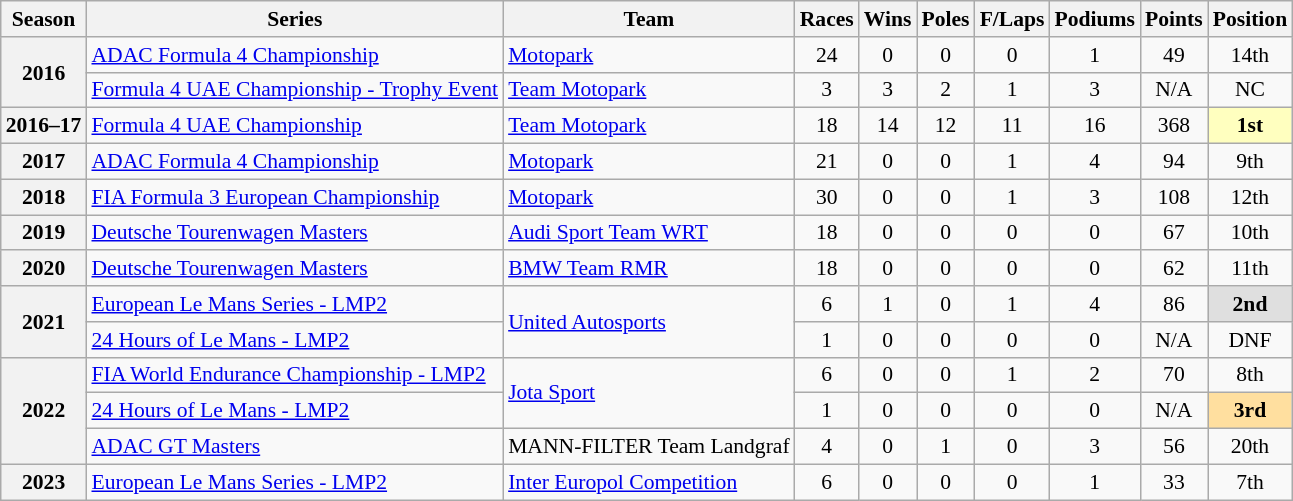<table class="wikitable" style="font-size: 90%; text-align:center">
<tr>
<th>Season</th>
<th>Series</th>
<th>Team</th>
<th>Races</th>
<th>Wins</th>
<th>Poles</th>
<th>F/Laps</th>
<th>Podiums</th>
<th>Points</th>
<th>Position</th>
</tr>
<tr>
<th rowspan=2>2016</th>
<td align=left><a href='#'>ADAC Formula 4 Championship</a></td>
<td align=left><a href='#'>Motopark</a></td>
<td>24</td>
<td>0</td>
<td>0</td>
<td>0</td>
<td>1</td>
<td>49</td>
<td>14th</td>
</tr>
<tr>
<td align=left nowrap><a href='#'>Formula 4 UAE Championship - Trophy Event</a></td>
<td align=left><a href='#'>Team Motopark</a></td>
<td>3</td>
<td>3</td>
<td>2</td>
<td>1</td>
<td>3</td>
<td>N/A</td>
<td>NC</td>
</tr>
<tr>
<th nowrap>2016–17</th>
<td align=left><a href='#'>Formula 4 UAE Championship</a></td>
<td align=left><a href='#'>Team Motopark</a></td>
<td>18</td>
<td>14</td>
<td>12</td>
<td>11</td>
<td>16</td>
<td>368</td>
<td style="background:#FFFFBF;"><strong>1st</strong></td>
</tr>
<tr>
<th>2017</th>
<td align=left><a href='#'>ADAC Formula 4 Championship</a></td>
<td align=left><a href='#'>Motopark</a></td>
<td>21</td>
<td>0</td>
<td>0</td>
<td>1</td>
<td>4</td>
<td>94</td>
<td>9th</td>
</tr>
<tr>
<th>2018</th>
<td align=left><a href='#'>FIA Formula 3 European Championship</a></td>
<td align=left><a href='#'>Motopark</a></td>
<td>30</td>
<td>0</td>
<td>0</td>
<td>1</td>
<td>3</td>
<td>108</td>
<td>12th</td>
</tr>
<tr>
<th>2019</th>
<td align=left><a href='#'>Deutsche Tourenwagen Masters</a></td>
<td align=left><a href='#'>Audi Sport Team WRT</a></td>
<td>18</td>
<td>0</td>
<td>0</td>
<td>0</td>
<td>0</td>
<td>67</td>
<td>10th</td>
</tr>
<tr>
<th>2020</th>
<td align=left><a href='#'>Deutsche Tourenwagen Masters</a></td>
<td align=left><a href='#'>BMW Team RMR</a></td>
<td>18</td>
<td>0</td>
<td>0</td>
<td>0</td>
<td>0</td>
<td>62</td>
<td>11th</td>
</tr>
<tr>
<th rowspan=2>2021</th>
<td align=left><a href='#'>European Le Mans Series - LMP2</a></td>
<td rowspan=2 align=left><a href='#'>United Autosports</a></td>
<td>6</td>
<td>1</td>
<td>0</td>
<td>1</td>
<td>4</td>
<td>86</td>
<td style="background:#DFDFDF;"><strong>2nd</strong></td>
</tr>
<tr>
<td align=left><a href='#'>24 Hours of Le Mans - LMP2</a></td>
<td>1</td>
<td>0</td>
<td>0</td>
<td>0</td>
<td>0</td>
<td>N/A</td>
<td>DNF</td>
</tr>
<tr>
<th rowspan="3">2022</th>
<td align=left><a href='#'>FIA World Endurance Championship - LMP2</a></td>
<td rowspan="2" align="left"><a href='#'>Jota Sport</a></td>
<td>6</td>
<td>0</td>
<td>0</td>
<td>1</td>
<td>2</td>
<td>70</td>
<td>8th</td>
</tr>
<tr>
<td align=left><a href='#'>24 Hours of Le Mans - LMP2</a></td>
<td>1</td>
<td>0</td>
<td>0</td>
<td>0</td>
<td>0</td>
<td>N/A</td>
<td style="background:#ffdf9f;"><strong>3rd</strong></td>
</tr>
<tr>
<td align=left><a href='#'>ADAC GT Masters</a></td>
<td align=left nowrap>MANN-FILTER Team Landgraf</td>
<td>4</td>
<td>0</td>
<td>1</td>
<td>0</td>
<td>3</td>
<td>56</td>
<td>20th</td>
</tr>
<tr>
<th>2023</th>
<td align=left><a href='#'>European Le Mans Series - LMP2</a></td>
<td align=left><a href='#'>Inter Europol Competition</a></td>
<td>6</td>
<td>0</td>
<td>0</td>
<td>0</td>
<td>1</td>
<td>33</td>
<td>7th</td>
</tr>
</table>
